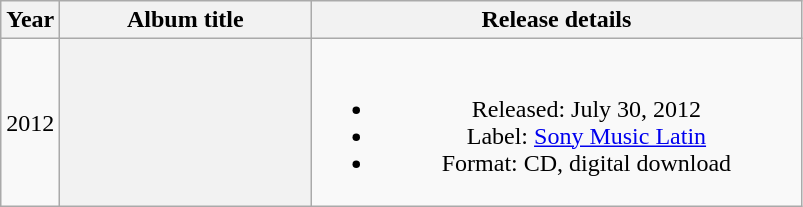<table class="wikitable plainrowheaders" style="text-align:center;">
<tr>
<th>Year</th>
<th scope="col" style="width:10em;">Album title</th>
<th scope="col" style="width:20em;">Release details</th>
</tr>
<tr>
<td>2012</td>
<th></th>
<td><br><ul><li>Released: July 30, 2012</li><li>Label: <a href='#'>Sony Music Latin</a></li><li>Format: CD, digital download</li></ul></td>
</tr>
</table>
